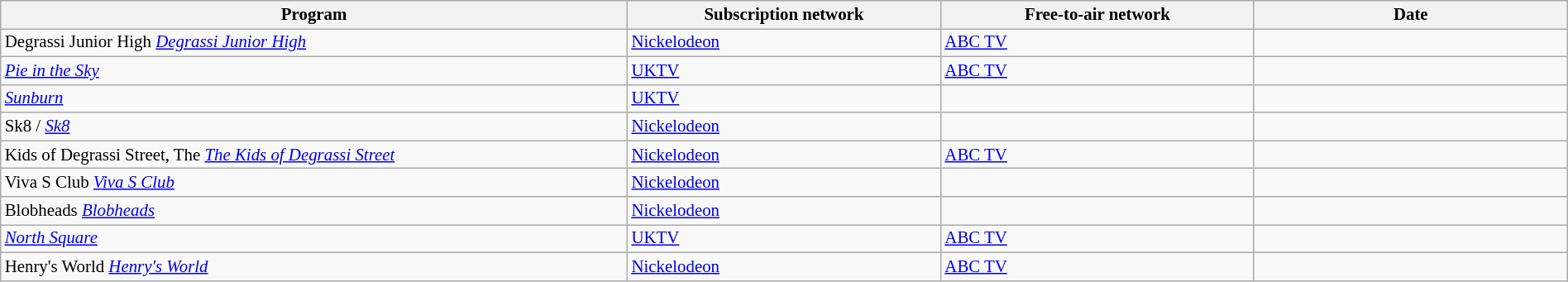<table class="wikitable sortable" width="100%" style="font-size:87%;">
<tr bgcolor="#efefef">
<th width=40%>Program</th>
<th width=20%>Subscription network</th>
<th width=20%>Free-to-air network</th>
<th width=20%>Date</th>
</tr>
<tr>
<td><span>Degrassi Junior High</span>  <em><a href='#'>Degrassi Junior High</a></em></td>
<td><a href='#'>Nickelodeon</a></td>
<td><a href='#'>ABC TV</a></td>
<td></td>
</tr>
<tr>
<td> <em><a href='#'>Pie in the Sky</a></em></td>
<td><a href='#'>UKTV</a></td>
<td><a href='#'>ABC TV</a></td>
<td></td>
</tr>
<tr>
<td> <em><a href='#'>Sunburn</a></em></td>
<td><a href='#'>UKTV</a></td>
<td></td>
<td></td>
</tr>
<tr>
<td><span>Sk8</span> / <em><a href='#'>Sk8</a></em></td>
<td><a href='#'>Nickelodeon</a></td>
<td></td>
<td></td>
</tr>
<tr>
<td><span>Kids of Degrassi Street, The</span>  <em><a href='#'>The Kids of Degrassi Street</a></em></td>
<td><a href='#'>Nickelodeon</a></td>
<td><a href='#'>ABC TV</a></td>
<td></td>
</tr>
<tr>
<td><span>Viva S Club</span>  <em><a href='#'>Viva S Club</a></em></td>
<td><a href='#'>Nickelodeon</a></td>
<td></td>
<td></td>
</tr>
<tr>
<td><span>Blobheads</span>  <em><a href='#'>Blobheads</a></em></td>
<td><a href='#'>Nickelodeon</a></td>
<td></td>
<td></td>
</tr>
<tr>
<td> <em><a href='#'>North Square</a></em></td>
<td><a href='#'>UKTV</a></td>
<td><a href='#'>ABC TV</a></td>
<td></td>
</tr>
<tr>
<td><span>Henry's World</span>  <em><a href='#'>Henry's World</a></em></td>
<td><a href='#'>Nickelodeon</a></td>
<td><a href='#'>ABC TV</a></td>
<td></td>
</tr>
</table>
